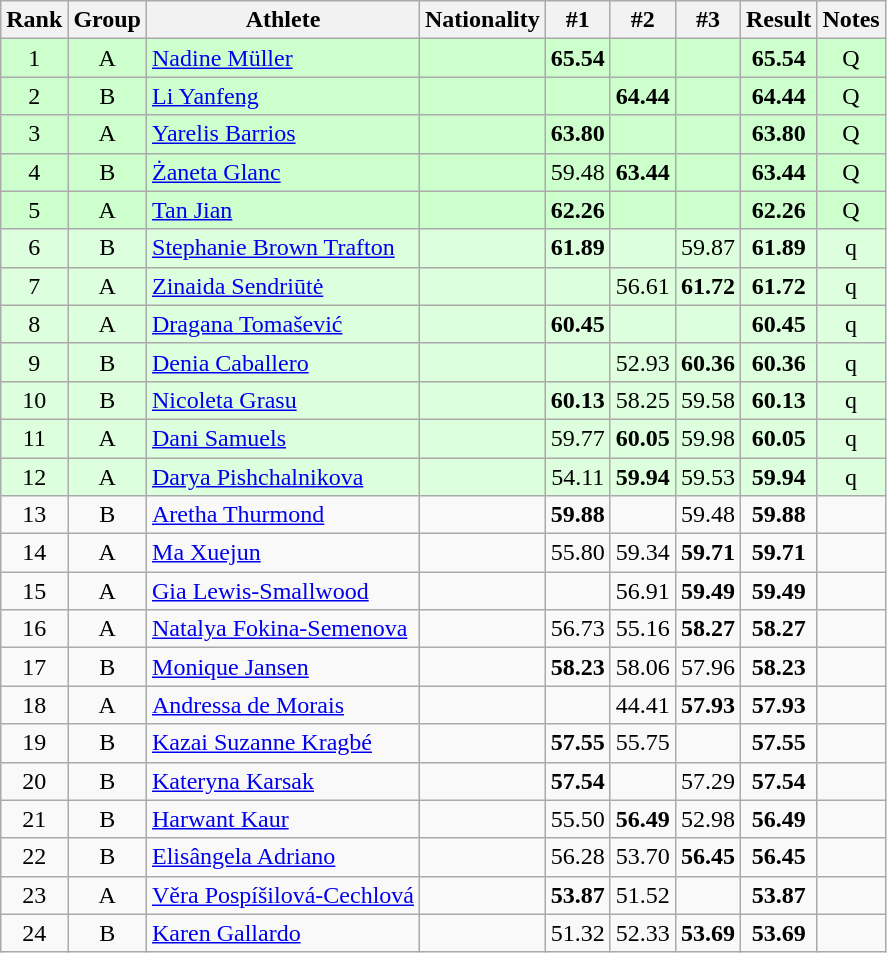<table class="wikitable sortable" style="text-align:center">
<tr>
<th>Rank</th>
<th>Group</th>
<th>Athlete</th>
<th>Nationality</th>
<th>#1</th>
<th>#2</th>
<th>#3</th>
<th>Result</th>
<th>Notes</th>
</tr>
<tr bgcolor=ccffcc>
<td>1</td>
<td>A</td>
<td align=left><a href='#'>Nadine Müller</a></td>
<td align=left></td>
<td><strong>65.54</strong></td>
<td></td>
<td></td>
<td><strong>65.54</strong></td>
<td>Q</td>
</tr>
<tr bgcolor=ccffcc>
<td>2</td>
<td>B</td>
<td align=left><a href='#'>Li Yanfeng</a></td>
<td align=left></td>
<td></td>
<td><strong>64.44</strong></td>
<td></td>
<td><strong>64.44</strong></td>
<td>Q</td>
</tr>
<tr bgcolor=ccffcc>
<td>3</td>
<td>A</td>
<td align=left><a href='#'>Yarelis Barrios</a></td>
<td align=left></td>
<td><strong>63.80</strong></td>
<td></td>
<td></td>
<td><strong>63.80</strong></td>
<td>Q</td>
</tr>
<tr bgcolor=ccffcc>
<td>4</td>
<td>B</td>
<td align=left><a href='#'>Żaneta Glanc</a></td>
<td align=left></td>
<td>59.48</td>
<td><strong>63.44</strong></td>
<td></td>
<td><strong>63.44</strong></td>
<td>Q</td>
</tr>
<tr bgcolor=ccffcc>
<td>5</td>
<td>A</td>
<td align=left><a href='#'>Tan Jian</a></td>
<td align=left></td>
<td><strong>62.26</strong></td>
<td></td>
<td></td>
<td><strong>62.26</strong></td>
<td>Q</td>
</tr>
<tr bgcolor=ddffdd>
<td>6</td>
<td>B</td>
<td align=left><a href='#'>Stephanie Brown Trafton</a></td>
<td align=left></td>
<td><strong>61.89</strong></td>
<td></td>
<td>59.87</td>
<td><strong>61.89</strong></td>
<td>q</td>
</tr>
<tr bgcolor=ddffdd>
<td>7</td>
<td>A</td>
<td align=left><a href='#'>Zinaida Sendriūtė</a></td>
<td align=left></td>
<td></td>
<td>56.61</td>
<td><strong>61.72</strong></td>
<td><strong>61.72</strong></td>
<td>q</td>
</tr>
<tr bgcolor=ddffdd>
<td>8</td>
<td>A</td>
<td align=left><a href='#'>Dragana Tomašević</a></td>
<td align=left></td>
<td><strong>60.45</strong></td>
<td></td>
<td></td>
<td><strong>60.45</strong></td>
<td>q</td>
</tr>
<tr bgcolor=ddffdd>
<td>9</td>
<td>B</td>
<td align=left><a href='#'>Denia Caballero</a></td>
<td align=left></td>
<td></td>
<td>52.93</td>
<td><strong>60.36</strong></td>
<td><strong>60.36</strong></td>
<td>q</td>
</tr>
<tr bgcolor=ddffdd>
<td>10</td>
<td>B</td>
<td align=left><a href='#'>Nicoleta Grasu</a></td>
<td align=left></td>
<td><strong>60.13</strong></td>
<td>58.25</td>
<td>59.58</td>
<td><strong>60.13</strong></td>
<td>q</td>
</tr>
<tr bgcolor=ddffdd>
<td>11</td>
<td>A</td>
<td align=left><a href='#'>Dani Samuels</a></td>
<td align=left></td>
<td>59.77</td>
<td><strong>60.05</strong></td>
<td>59.98</td>
<td><strong>60.05</strong></td>
<td>q</td>
</tr>
<tr bgcolor=ddffdd>
<td>12</td>
<td>A</td>
<td align=left><a href='#'>Darya Pishchalnikova</a></td>
<td align=left></td>
<td>54.11</td>
<td><strong>59.94</strong></td>
<td>59.53</td>
<td><strong>59.94</strong></td>
<td>q</td>
</tr>
<tr>
<td>13</td>
<td>B</td>
<td align=left><a href='#'>Aretha Thurmond</a></td>
<td align=left></td>
<td><strong>59.88</strong></td>
<td></td>
<td>59.48</td>
<td><strong>59.88</strong></td>
<td></td>
</tr>
<tr>
<td>14</td>
<td>A</td>
<td align=left><a href='#'>Ma Xuejun</a></td>
<td align=left></td>
<td>55.80</td>
<td>59.34</td>
<td><strong>59.71</strong></td>
<td><strong>59.71</strong></td>
<td></td>
</tr>
<tr>
<td>15</td>
<td>A</td>
<td align=left><a href='#'>Gia Lewis-Smallwood</a></td>
<td align=left></td>
<td></td>
<td>56.91</td>
<td><strong>59.49</strong></td>
<td><strong>59.49</strong></td>
<td></td>
</tr>
<tr>
<td>16</td>
<td>A</td>
<td align=left><a href='#'>Natalya Fokina-Semenova</a></td>
<td align=left></td>
<td>56.73</td>
<td>55.16</td>
<td><strong>58.27</strong></td>
<td><strong>58.27</strong></td>
<td></td>
</tr>
<tr>
<td>17</td>
<td>B</td>
<td align=left><a href='#'>Monique Jansen</a></td>
<td align=left></td>
<td><strong>58.23</strong></td>
<td>58.06</td>
<td>57.96</td>
<td><strong>58.23</strong></td>
<td></td>
</tr>
<tr>
<td>18</td>
<td>A</td>
<td align=left><a href='#'>Andressa de Morais</a></td>
<td align=left></td>
<td></td>
<td>44.41</td>
<td><strong>57.93</strong></td>
<td><strong>57.93</strong></td>
<td></td>
</tr>
<tr>
<td>19</td>
<td>B</td>
<td align=left><a href='#'>Kazai Suzanne Kragbé</a></td>
<td align=left></td>
<td><strong>57.55</strong></td>
<td>55.75</td>
<td></td>
<td><strong>57.55</strong></td>
<td></td>
</tr>
<tr>
<td>20</td>
<td>B</td>
<td align=left><a href='#'>Kateryna Karsak</a></td>
<td align=left></td>
<td><strong>57.54</strong></td>
<td></td>
<td>57.29</td>
<td><strong>57.54</strong></td>
<td></td>
</tr>
<tr>
<td>21</td>
<td>B</td>
<td align=left><a href='#'>Harwant Kaur</a></td>
<td align=left></td>
<td>55.50</td>
<td><strong>56.49</strong></td>
<td>52.98</td>
<td><strong>56.49</strong></td>
<td></td>
</tr>
<tr>
<td>22</td>
<td>B</td>
<td align=left><a href='#'>Elisângela Adriano</a></td>
<td align=left></td>
<td>56.28</td>
<td>53.70</td>
<td><strong>56.45</strong></td>
<td><strong>56.45</strong></td>
<td></td>
</tr>
<tr>
<td>23</td>
<td>A</td>
<td align=left><a href='#'>Věra Pospíšilová-Cechlová</a></td>
<td align=left></td>
<td><strong>53.87</strong></td>
<td>51.52</td>
<td></td>
<td><strong>53.87</strong></td>
<td></td>
</tr>
<tr>
<td>24</td>
<td>B</td>
<td align=left><a href='#'>Karen Gallardo</a></td>
<td align=left></td>
<td>51.32</td>
<td>52.33</td>
<td><strong>53.69</strong></td>
<td><strong>53.69</strong></td>
<td></td>
</tr>
</table>
